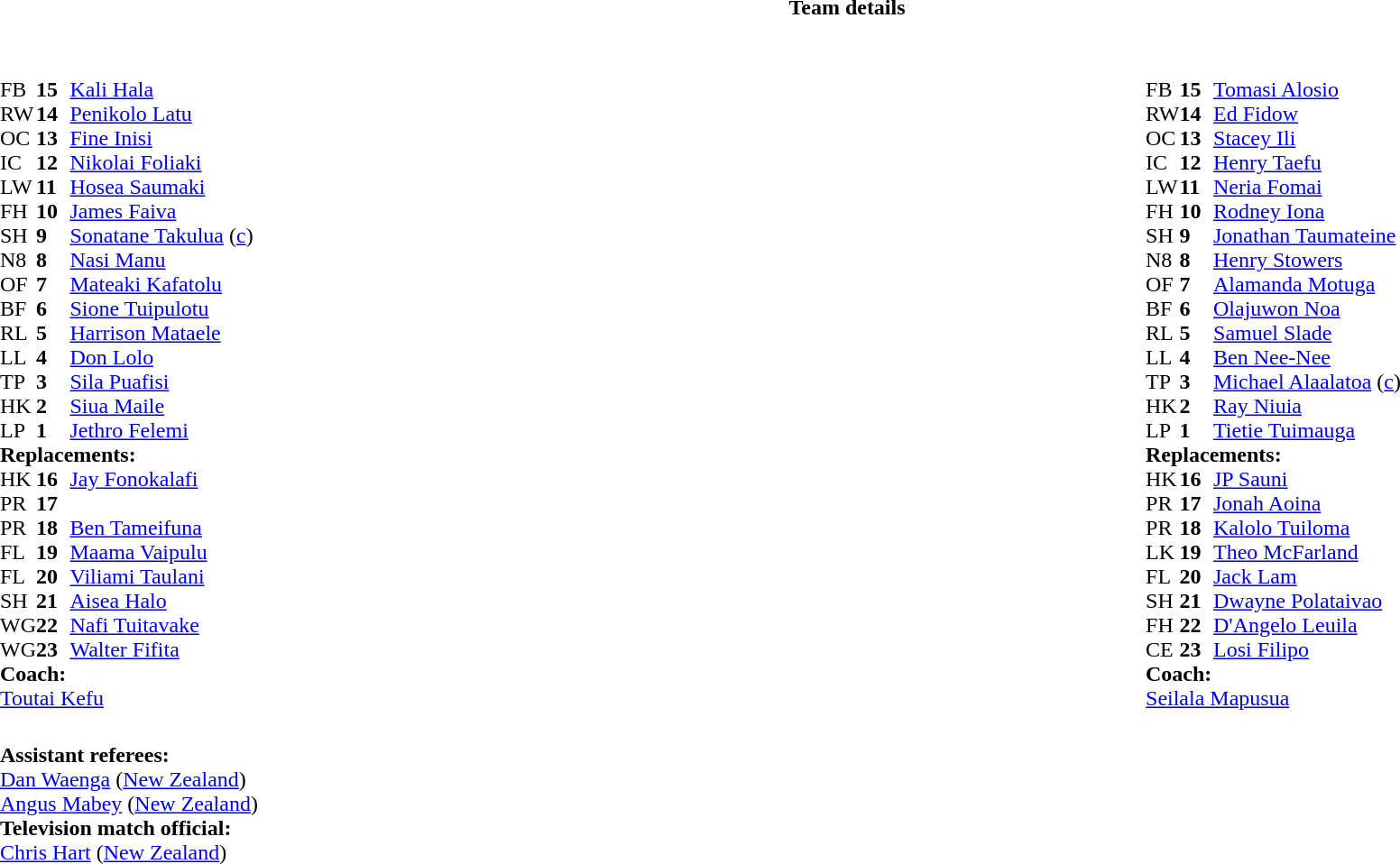<table border="0" style="width:100%;" class="collapsible collapsed">
<tr>
<th>Team details</th>
</tr>
<tr>
<td><br><table style="width:100%">
<tr>
<td style="vertical-align:top;width:50%"><br><table cellspacing="0" cellpadding="0">
<tr>
<th width="25"></th>
<th width="25"></th>
</tr>
<tr>
<td>FB</td>
<td><strong>15</strong></td>
<td><a href='#'>Kali Hala</a></td>
</tr>
<tr>
<td>RW</td>
<td><strong>14</strong></td>
<td><a href='#'>Penikolo Latu</a></td>
<td></td>
<td></td>
</tr>
<tr>
<td>OC</td>
<td><strong>13</strong></td>
<td><a href='#'>Fine Inisi</a></td>
</tr>
<tr>
<td>IC</td>
<td><strong>12</strong></td>
<td><a href='#'>Nikolai Foliaki</a></td>
</tr>
<tr>
<td>LW</td>
<td><strong>11</strong></td>
<td><a href='#'>Hosea Saumaki</a></td>
<td></td>
<td></td>
</tr>
<tr>
<td>FH</td>
<td><strong>10</strong></td>
<td><a href='#'>James Faiva</a></td>
</tr>
<tr>
<td>SH</td>
<td><strong>9</strong></td>
<td><a href='#'>Sonatane Takulua</a> (<a href='#'>c</a>)</td>
<td></td>
<td></td>
</tr>
<tr>
<td>N8</td>
<td><strong>8</strong></td>
<td><a href='#'>Nasi Manu</a></td>
<td></td>
<td></td>
</tr>
<tr>
<td>OF</td>
<td><strong>7</strong></td>
<td><a href='#'>Mateaki Kafatolu</a></td>
</tr>
<tr>
<td>BF</td>
<td><strong>6</strong></td>
<td><a href='#'>Sione Tuipulotu</a></td>
</tr>
<tr>
<td>RL</td>
<td><strong>5</strong></td>
<td><a href='#'>Harrison Mataele</a></td>
<td></td>
<td></td>
</tr>
<tr>
<td>LL</td>
<td><strong>4</strong></td>
<td><a href='#'>Don Lolo</a></td>
</tr>
<tr>
<td>TP</td>
<td><strong>3</strong></td>
<td><a href='#'>Sila Puafisi</a></td>
<td></td>
<td></td>
</tr>
<tr>
<td>HK</td>
<td><strong>2</strong></td>
<td><a href='#'>Siua Maile</a></td>
<td></td>
<td></td>
</tr>
<tr>
<td>LP</td>
<td><strong>1</strong></td>
<td><a href='#'>Jethro Felemi</a></td>
<td></td>
<td></td>
</tr>
<tr>
<td colspan=3><strong>Replacements:</strong></td>
</tr>
<tr>
<td>HK</td>
<td><strong>16</strong></td>
<td><a href='#'>Jay Fonokalafi</a></td>
<td></td>
<td></td>
</tr>
<tr>
<td>PR</td>
<td><strong>17</strong></td>
<td></td>
<td></td>
<td></td>
</tr>
<tr>
<td>PR</td>
<td><strong>18</strong></td>
<td><a href='#'>Ben Tameifuna</a></td>
<td></td>
<td></td>
</tr>
<tr>
<td>FL</td>
<td><strong>19</strong></td>
<td><a href='#'>Maama Vaipulu</a></td>
<td></td>
<td></td>
</tr>
<tr>
<td>FL</td>
<td><strong>20</strong></td>
<td><a href='#'>Viliami Taulani</a></td>
<td></td>
<td></td>
</tr>
<tr>
<td>SH</td>
<td><strong>21</strong></td>
<td><a href='#'>Aisea Halo</a></td>
<td></td>
<td></td>
</tr>
<tr>
<td>WG</td>
<td><strong>22</strong></td>
<td><a href='#'>Nafi Tuitavake</a></td>
<td></td>
<td></td>
</tr>
<tr>
<td>WG</td>
<td><strong>23</strong></td>
<td><a href='#'>Walter Fifita</a></td>
<td></td>
<td></td>
</tr>
<tr>
<td colspan=3><strong>Coach:</strong></td>
</tr>
<tr>
<td colspan="4"> <a href='#'>Toutai Kefu</a></td>
</tr>
</table>
</td>
<td valign=top></td>
<td style="vertical-align:top;width:50%"><br><table cellspacing="0" cellpadding="0" style="margin:auto">
<tr>
<th width="25"></th>
<th width="25"></th>
</tr>
<tr>
<td>FB</td>
<td><strong>15</strong></td>
<td><a href='#'>Tomasi Alosio</a></td>
</tr>
<tr>
<td>RW</td>
<td><strong>14</strong></td>
<td><a href='#'>Ed Fidow</a></td>
<td></td>
<td></td>
</tr>
<tr>
<td>OC</td>
<td><strong>13</strong></td>
<td><a href='#'>Stacey Ili</a></td>
</tr>
<tr>
<td>IC</td>
<td><strong>12</strong></td>
<td><a href='#'>Henry Taefu</a></td>
</tr>
<tr>
<td>LW</td>
<td><strong>11</strong></td>
<td><a href='#'>Neria Fomai</a></td>
</tr>
<tr>
<td>FH</td>
<td><strong>10</strong></td>
<td><a href='#'>Rodney Iona</a></td>
<td></td>
<td></td>
</tr>
<tr>
<td>SH</td>
<td><strong>9</strong></td>
<td><a href='#'>Jonathan Taumateine</a></td>
<td></td>
<td></td>
</tr>
<tr>
<td>N8</td>
<td><strong>8</strong></td>
<td><a href='#'>Henry Stowers</a></td>
<td></td>
<td></td>
</tr>
<tr>
<td>OF</td>
<td><strong>7</strong></td>
<td><a href='#'>Alamanda Motuga</a></td>
</tr>
<tr>
<td>BF</td>
<td><strong>6</strong></td>
<td><a href='#'>Olajuwon Noa</a></td>
<td></td>
<td></td>
<td></td>
</tr>
<tr>
<td>RL</td>
<td><strong>5</strong></td>
<td><a href='#'>Samuel Slade</a></td>
</tr>
<tr>
<td>LL</td>
<td><strong>4</strong></td>
<td><a href='#'>Ben Nee-Nee</a></td>
<td></td>
<td></td>
</tr>
<tr>
<td>TP</td>
<td><strong>3</strong></td>
<td><a href='#'>Michael Alaalatoa</a> (<a href='#'>c</a>)</td>
<td></td>
<td></td>
</tr>
<tr>
<td>HK</td>
<td><strong>2</strong></td>
<td><a href='#'>Ray Niuia</a></td>
<td></td>
<td></td>
</tr>
<tr>
<td>LP</td>
<td><strong>1</strong></td>
<td><a href='#'>Tietie Tuimauga</a></td>
<td></td>
<td></td>
<td></td>
</tr>
<tr>
<td colspan="3"><strong>Replacements:</strong></td>
</tr>
<tr>
<td>HK</td>
<td><strong>16</strong></td>
<td><a href='#'>JP Sauni</a></td>
<td></td>
<td></td>
</tr>
<tr>
<td>PR</td>
<td><strong>17</strong></td>
<td><a href='#'>Jonah Aoina</a></td>
<td></td>
<td></td>
</tr>
<tr>
<td>PR</td>
<td><strong>18</strong></td>
<td><a href='#'>Kalolo Tuiloma</a></td>
<td></td>
<td></td>
</tr>
<tr>
<td>LK</td>
<td><strong>19</strong></td>
<td><a href='#'>Theo McFarland</a></td>
<td></td>
<td></td>
</tr>
<tr>
<td>FL</td>
<td><strong>20</strong></td>
<td><a href='#'>Jack Lam</a></td>
<td></td>
<td></td>
</tr>
<tr>
<td>SH</td>
<td><strong>21</strong></td>
<td><a href='#'>Dwayne Polataivao</a></td>
<td></td>
<td></td>
</tr>
<tr>
<td>FH</td>
<td><strong>22</strong></td>
<td><a href='#'>D'Angelo Leuila</a></td>
<td></td>
<td></td>
</tr>
<tr>
<td>CE</td>
<td><strong>23</strong></td>
<td><a href='#'>Losi Filipo</a></td>
<td></td>
<td></td>
</tr>
<tr>
<td colspan="3"><strong>Coach:</strong></td>
</tr>
<tr>
<td colspan="4"> <a href='#'>Seilala Mapusua</a></td>
</tr>
</table>
</td>
</tr>
</table>
<table style="width:100%">
<tr>
<td><br><strong>Assistant referees:</strong>
<br><a href='#'>Dan Waenga</a> (<a href='#'>New Zealand</a>)
<br><a href='#'>Angus Mabey</a> (<a href='#'>New Zealand</a>)
<br><strong>Television match official:</strong>
<br><a href='#'>Chris Hart</a> (<a href='#'>New Zealand</a>)</td>
</tr>
</table>
</td>
</tr>
</table>
